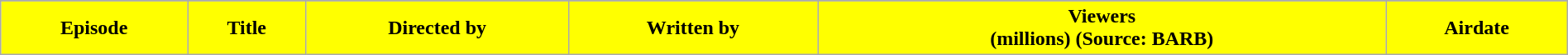<table class="wikitable plainrowheaders" style="width:100%;">
<tr>
</tr>
<tr style="color: #GGGGGG">
<th style="background-color: #FFFF00">Episode</th>
<th style="background-color: #FFFF00">Title</th>
<th style="background-color: #FFFF00">Directed by</th>
<th style="background-color: #FFFF00">Written by</th>
<th style="background-color: #FFFF00">Viewers<br>(millions) (Source: BARB)</th>
<th style="background-color: #FFFF00">Airdate<br>


</th>
</tr>
</table>
